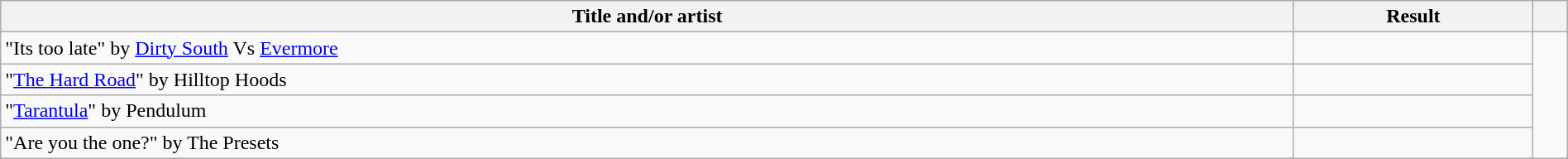<table class="wikitable" width="100%">
<tr>
<th scope="col">Title and/or artist</th>
<th scope="col">Result</th>
<th scope="col"></th>
</tr>
<tr>
<td>"Its too late" by <a href='#'>Dirty South</a> Vs <a href='#'>Evermore</a></td>
<td></td>
<td rowspan="4"></td>
</tr>
<tr>
<td>"<a href='#'>The Hard Road</a>" by Hilltop Hoods</td>
<td></td>
</tr>
<tr>
<td>"<a href='#'>Tarantula</a>" by Pendulum</td>
<td></td>
</tr>
<tr>
<td>"Are you the one?" by The Presets</td>
<td></td>
</tr>
</table>
